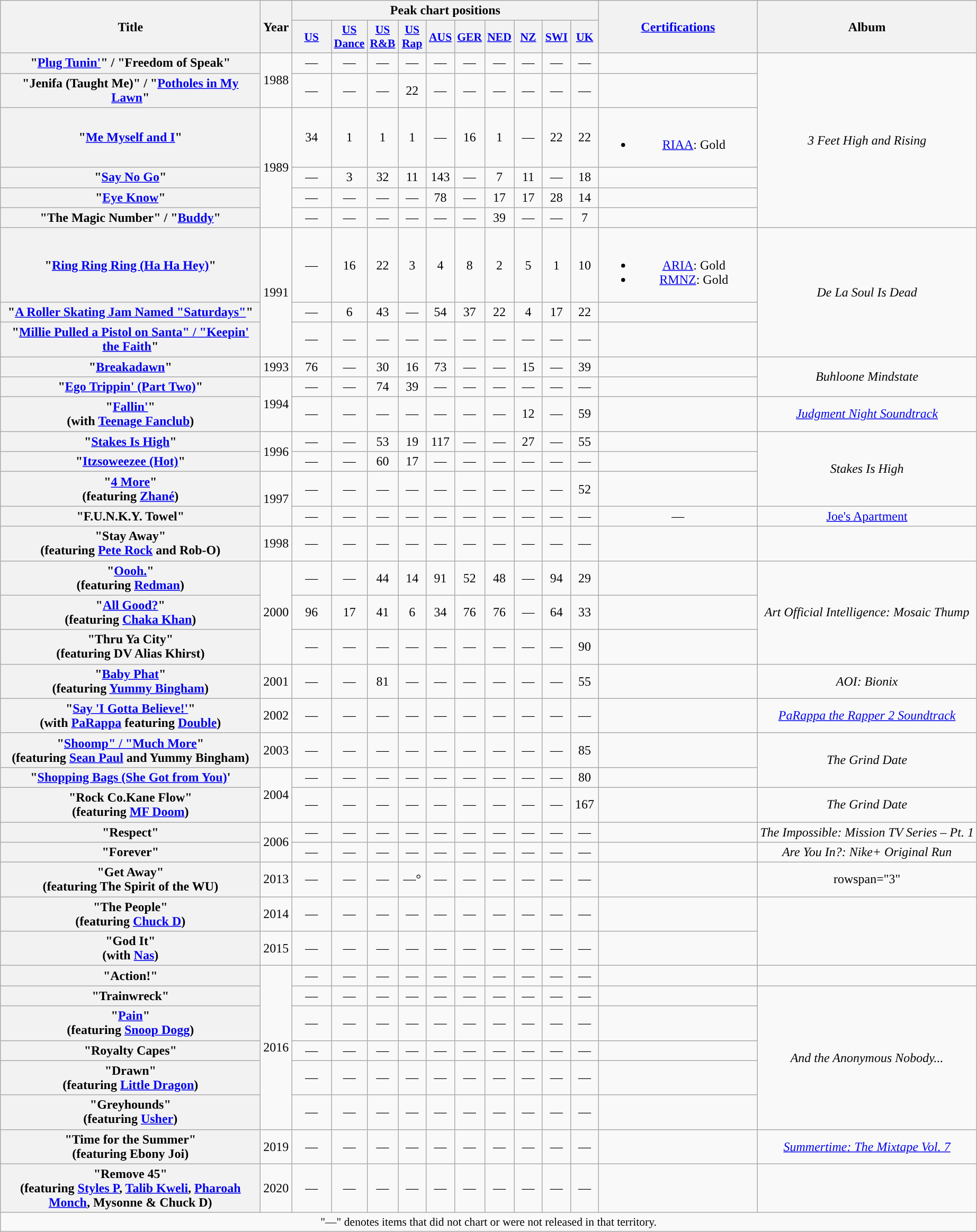<table class="wikitable plainrowheaders" style="text-align:center;" border="1">
<tr>
<th scope="col" rowspan="2" style="width:20em;">Title</th>
<th scope="col" rowspan="2">Year</th>
<th scope="col" colspan="10">Peak chart positions</th>
<th scope="col" rowspan="2" style="width:12em;"><a href='#'>Certifications</a></th>
<th scope="col" rowspan="2">Album</th>
</tr>
<tr>
<th scope="col" style="width:3em;font-size:90%;"><a href='#'>US</a><br></th>
<th style="width:2em;font-size:90%;"><a href='#'>US<br>Dance</a><br></th>
<th style="width:2em;font-size:90%;"><a href='#'>US<br>R&B</a><br></th>
<th style="width:2em;font-size:90%;"><a href='#'>US<br>Rap</a><br></th>
<th style="width:2em;font-size:90%;"><a href='#'>AUS</a><br></th>
<th style="width:2em;font-size:90%;"><a href='#'>GER</a><br></th>
<th style="width:2em;font-size:90%;"><a href='#'>NED</a><br></th>
<th style="width:2em;font-size:90%;"><a href='#'>NZ</a><br></th>
<th style="width:2em;font-size:90%;"><a href='#'>SWI</a><br></th>
<th style="width:2em;font-size:90%;"><a href='#'>UK</a><br></th>
</tr>
<tr>
<th scope="row">"<a href='#'>Plug Tunin'</a>" / "Freedom of Speak"</th>
<td rowspan="2">1988</td>
<td>—</td>
<td>—</td>
<td>—</td>
<td>—</td>
<td>—</td>
<td>—</td>
<td>—</td>
<td>—</td>
<td>—</td>
<td>—</td>
<td></td>
<td rowspan="6"><em>3 Feet High and Rising</em></td>
</tr>
<tr>
<th scope="row">"Jenifa (Taught Me)" / "<a href='#'>Potholes in My Lawn</a>"</th>
<td>—</td>
<td>—</td>
<td>—</td>
<td>22</td>
<td>—</td>
<td>—</td>
<td>—</td>
<td>—</td>
<td>—</td>
<td>—</td>
<td></td>
</tr>
<tr>
<th scope="row">"<a href='#'>Me Myself and I</a>"</th>
<td rowspan="4">1989</td>
<td>34</td>
<td>1</td>
<td>1</td>
<td>1</td>
<td>—</td>
<td>16</td>
<td>1</td>
<td>—</td>
<td>22</td>
<td>22</td>
<td><br><ul><li><a href='#'>RIAA</a>: Gold</li></ul></td>
</tr>
<tr>
<th scope="row">"<a href='#'>Say No Go</a>"</th>
<td>—</td>
<td>3</td>
<td>32</td>
<td>11</td>
<td>143</td>
<td>—</td>
<td>7</td>
<td>11</td>
<td>—</td>
<td>18</td>
<td></td>
</tr>
<tr>
<th scope="row">"<a href='#'>Eye Know</a>"</th>
<td>—</td>
<td>—</td>
<td>—</td>
<td>—</td>
<td>78</td>
<td>—</td>
<td>17</td>
<td>17</td>
<td>28</td>
<td>14</td>
<td></td>
</tr>
<tr>
<th scope="row">"The Magic Number" / "<a href='#'>Buddy</a>"</th>
<td>—</td>
<td>—</td>
<td>—</td>
<td>—</td>
<td>—</td>
<td>—</td>
<td>39</td>
<td>—</td>
<td>—</td>
<td>7</td>
<td></td>
</tr>
<tr>
<th scope="row">"<a href='#'>Ring Ring Ring (Ha Ha Hey)</a>"</th>
<td rowspan="3">1991</td>
<td>—</td>
<td>16</td>
<td>22</td>
<td>3</td>
<td>4</td>
<td>8</td>
<td>2</td>
<td>5</td>
<td>1</td>
<td>10</td>
<td><br><ul><li><a href='#'>ARIA</a>: Gold</li><li><a href='#'>RMNZ</a>: Gold</li></ul></td>
<td rowspan="3"><em>De La Soul Is Dead</em></td>
</tr>
<tr>
<th scope="row">"<a href='#'>A Roller Skating Jam Named "Saturdays"</a>"</th>
<td>—</td>
<td>6</td>
<td>43</td>
<td>—</td>
<td>54</td>
<td>37</td>
<td>22</td>
<td>4</td>
<td>17</td>
<td>22</td>
<td></td>
</tr>
<tr>
<th scope="row">"<a href='#'>Millie Pulled a Pistol on Santa" / "Keepin' the Faith</a>"</th>
<td>—</td>
<td>—</td>
<td>—</td>
<td>—</td>
<td>—</td>
<td>—</td>
<td>—</td>
<td>—</td>
<td>—</td>
<td>—</td>
<td></td>
</tr>
<tr>
<th scope="row">"<a href='#'>Breakadawn</a>"</th>
<td>1993</td>
<td>76</td>
<td>—</td>
<td>30</td>
<td>16</td>
<td>73</td>
<td>—</td>
<td>—</td>
<td>15</td>
<td>—</td>
<td>39</td>
<td></td>
<td rowspan="2"><em>Buhloone Mindstate</em></td>
</tr>
<tr>
<th scope="row">"<a href='#'>Ego Trippin' (Part Two)</a>"</th>
<td rowspan="2">1994</td>
<td>—</td>
<td>—</td>
<td>74</td>
<td>39</td>
<td>—</td>
<td>—</td>
<td>—</td>
<td>—</td>
<td>—</td>
<td>—</td>
<td></td>
</tr>
<tr>
<th scope="row">"<a href='#'>Fallin'</a>"<br><span>(with <a href='#'>Teenage Fanclub</a>)</span></th>
<td>—</td>
<td>—</td>
<td>—</td>
<td>—</td>
<td>—</td>
<td>—</td>
<td>—</td>
<td>12</td>
<td>—</td>
<td>59</td>
<td></td>
<td><em><a href='#'>Judgment Night Soundtrack</a></em></td>
</tr>
<tr>
<th scope="row">"<a href='#'>Stakes Is High</a>"</th>
<td rowspan="2">1996</td>
<td>—</td>
<td>—</td>
<td>53</td>
<td>19</td>
<td>117</td>
<td>—</td>
<td>—</td>
<td>27</td>
<td>—</td>
<td>55</td>
<td></td>
<td rowspan="3"><em>Stakes Is High</em></td>
</tr>
<tr>
<th scope="row">"<a href='#'>Itzsoweezee (Hot)</a>"</th>
<td>—</td>
<td>—</td>
<td>60</td>
<td>17</td>
<td>—</td>
<td>—</td>
<td>—</td>
<td>—</td>
<td>—</td>
<td>—</td>
<td></td>
</tr>
<tr>
<th scope="row">"<a href='#'>4 More</a>"<br><span>(featuring <a href='#'>Zhané</a>)</span></th>
<td rowspan="2">1997</td>
<td>—</td>
<td>—</td>
<td>—</td>
<td>—</td>
<td>—</td>
<td>—</td>
<td>—</td>
<td>—</td>
<td>—</td>
<td>52</td>
<td></td>
</tr>
<tr>
<th scope="row">"F.U.N.K.Y. Towel"</th>
<td>—</td>
<td>—</td>
<td>—</td>
<td>—</td>
<td>—</td>
<td>—</td>
<td>—</td>
<td>—</td>
<td>—</td>
<td>—</td>
<td>—</td>
<td><a href='#'>Joe's Apartment</a></td>
</tr>
<tr>
<th scope="row">"Stay Away"<br><span>(featuring <a href='#'>Pete Rock</a> and Rob-O)</span></th>
<td>1998</td>
<td>—</td>
<td>—</td>
<td>—</td>
<td>—</td>
<td>—</td>
<td>—</td>
<td>—</td>
<td>—</td>
<td>—</td>
<td>—</td>
<td></td>
<td></td>
</tr>
<tr>
<th scope="row">"<a href='#'>Oooh.</a>"<br><span>(featuring <a href='#'>Redman</a>)</span></th>
<td rowspan="3">2000</td>
<td>—</td>
<td>—</td>
<td>44</td>
<td>14</td>
<td>91</td>
<td>52</td>
<td>48</td>
<td>—</td>
<td>94</td>
<td>29</td>
<td></td>
<td rowspan="3"><em>Art Official Intelligence: Mosaic Thump</em></td>
</tr>
<tr>
<th scope="row">"<a href='#'>All Good?</a>"<br><span>(featuring <a href='#'>Chaka Khan</a>)</span></th>
<td>96</td>
<td>17</td>
<td>41</td>
<td>6</td>
<td>34</td>
<td>76</td>
<td>76</td>
<td>—</td>
<td>64</td>
<td>33</td>
<td></td>
</tr>
<tr>
<th scope="row">"Thru Ya City"<br><span>(featuring DV Alias Khirst)</span></th>
<td>—</td>
<td>—</td>
<td>—</td>
<td>—</td>
<td>—</td>
<td>—</td>
<td>—</td>
<td>—</td>
<td>—</td>
<td>90</td>
<td></td>
</tr>
<tr>
<th scope="row">"<a href='#'>Baby Phat</a>"<br><span>(featuring <a href='#'>Yummy Bingham</a>)</span></th>
<td>2001</td>
<td>—</td>
<td>—</td>
<td>81</td>
<td>—</td>
<td>—</td>
<td>—</td>
<td>—</td>
<td>—</td>
<td>—</td>
<td>55</td>
<td></td>
<td><em>AOI: Bionix</em></td>
</tr>
<tr>
<th scope="row">"<a href='#'>Say 'I Gotta Believe!'</a>"<br><span>(with <a href='#'>PaRappa</a> featuring <a href='#'>Double</a>)</span></th>
<td>2002</td>
<td>—</td>
<td>—</td>
<td>—</td>
<td>—</td>
<td>—</td>
<td>—</td>
<td>—</td>
<td>—</td>
<td>—</td>
<td>—</td>
<td></td>
<td><em><a href='#'>PaRappa the Rapper 2 Soundtrack</a></em></td>
</tr>
<tr>
<th scope="row">"<a href='#'>Shoomp" / "Much More</a>"<br><span>(featuring <a href='#'>Sean Paul</a> and Yummy Bingham)</span></th>
<td>2003</td>
<td>—</td>
<td>—</td>
<td>—</td>
<td>—</td>
<td>—</td>
<td>—</td>
<td>—</td>
<td>—</td>
<td>—</td>
<td>85</td>
<td></td>
<td rowspan="2"><em>The Grind Date</em></td>
</tr>
<tr>
<th scope="row">"<a href='#'>Shopping Bags (She Got from You)</a>'</th>
<td rowspan="2">2004</td>
<td>—</td>
<td>—</td>
<td>—</td>
<td>—</td>
<td>—</td>
<td>—</td>
<td>—</td>
<td>—</td>
<td>—</td>
<td>80</td>
<td></td>
</tr>
<tr>
<th scope="row">"Rock Co.Kane Flow" <br><span>(featuring <a href='#'>MF Doom</a>)</span></th>
<td>—</td>
<td>—</td>
<td>—</td>
<td>—</td>
<td>—</td>
<td>—</td>
<td>—</td>
<td>—</td>
<td>—</td>
<td>167</td>
<td></td>
<td><em>The Grind Date</em></td>
</tr>
<tr>
<th scope="row">"Respect"</th>
<td rowspan="2">2006</td>
<td>—</td>
<td>—</td>
<td>—</td>
<td>—</td>
<td>—</td>
<td>—</td>
<td>—</td>
<td>—</td>
<td>—</td>
<td>—</td>
<td></td>
<td><em>The Impossible: Mission TV Series – Pt. 1</em></td>
</tr>
<tr>
<th scope="row">"Forever"</th>
<td>—</td>
<td>—</td>
<td>—</td>
<td>—</td>
<td>—</td>
<td>—</td>
<td>—</td>
<td>—</td>
<td>—</td>
<td>—</td>
<td></td>
<td><em>Are You In?: Nike+ Original Run</em></td>
</tr>
<tr>
<th scope="row">"Get Away"<br><span>(featuring The Spirit of the WU)</span></th>
<td>2013</td>
<td>—</td>
<td>—</td>
<td>—</td>
<td>—°</td>
<td>—</td>
<td>—</td>
<td>—</td>
<td>—</td>
<td>—</td>
<td>—</td>
<td></td>
<td>rowspan="3" </td>
</tr>
<tr>
<th scope="row">"The People"<br><span>(featuring <a href='#'>Chuck D</a>)</span></th>
<td>2014</td>
<td>—</td>
<td>—</td>
<td>—</td>
<td>—</td>
<td>—</td>
<td>—</td>
<td>—</td>
<td>—</td>
<td>—</td>
<td>—</td>
<td></td>
</tr>
<tr>
<th scope="row">"God It"<br><span>(with <a href='#'>Nas</a>)</span></th>
<td>2015</td>
<td>—</td>
<td>—</td>
<td>—</td>
<td>—</td>
<td>—</td>
<td>—</td>
<td>—</td>
<td>—</td>
<td>—</td>
<td>—</td>
<td></td>
</tr>
<tr>
<th scope="row">"Action!"</th>
<td rowspan="6">2016</td>
<td>—</td>
<td>—</td>
<td>—</td>
<td>—</td>
<td>—</td>
<td>—</td>
<td>—</td>
<td>—</td>
<td>—</td>
<td>—</td>
<td></td>
<td></td>
</tr>
<tr>
<th scope="row">"Trainwreck"</th>
<td>—</td>
<td>—</td>
<td>—</td>
<td>—</td>
<td>—</td>
<td>—</td>
<td>—</td>
<td>—</td>
<td>—</td>
<td>—</td>
<td></td>
<td rowspan="5"><em>And the Anonymous Nobody...</em></td>
</tr>
<tr>
<th scope="row">"<a href='#'>Pain</a>"<br><span>(featuring <a href='#'>Snoop Dogg</a>)</span></th>
<td>—</td>
<td>—</td>
<td>—</td>
<td>—</td>
<td>—</td>
<td>—</td>
<td>—</td>
<td>—</td>
<td>—</td>
<td>—</td>
<td></td>
</tr>
<tr>
<th scope="row">"Royalty Capes"</th>
<td>—</td>
<td>—</td>
<td>—</td>
<td>—</td>
<td>—</td>
<td>—</td>
<td>—</td>
<td>—</td>
<td>—</td>
<td>—</td>
<td></td>
</tr>
<tr>
<th scope="row">"Drawn"<br><span>(featuring <a href='#'>Little Dragon</a>)</span></th>
<td>—</td>
<td>—</td>
<td>—</td>
<td>—</td>
<td>—</td>
<td>—</td>
<td>—</td>
<td>—</td>
<td>—</td>
<td>—</td>
<td></td>
</tr>
<tr>
<th scope="row">"Greyhounds"<br><span>(featuring <a href='#'>Usher</a>)</span></th>
<td>—</td>
<td>—</td>
<td>—</td>
<td>—</td>
<td>—</td>
<td>—</td>
<td>—</td>
<td>—</td>
<td>—</td>
<td>—</td>
<td></td>
</tr>
<tr>
<th scope="row">"Time for the Summer"<br><span>(featuring Ebony Joi)</span></th>
<td>2019</td>
<td>—</td>
<td>—</td>
<td>—</td>
<td>—</td>
<td>—</td>
<td>—</td>
<td>—</td>
<td>—</td>
<td>—</td>
<td>—</td>
<td></td>
<td><em><a href='#'>Summertime: The Mixtape Vol. 7</a></em></td>
</tr>
<tr>
<th scope="row">"Remove 45"<br><span>(featuring <a href='#'>Styles P</a>, <a href='#'>Talib Kweli</a>, <a href='#'>Pharoah Monch</a>, Mysonne & Chuck D)</span></th>
<td>2020</td>
<td>—</td>
<td>—</td>
<td>—</td>
<td>—</td>
<td>—</td>
<td>—</td>
<td>—</td>
<td>—</td>
<td>—</td>
<td>—</td>
<td></td>
<td></td>
</tr>
<tr>
<td colspan="15" style="font-size:90%">"—" denotes items that did not chart or were not released in that territory.</td>
</tr>
</table>
